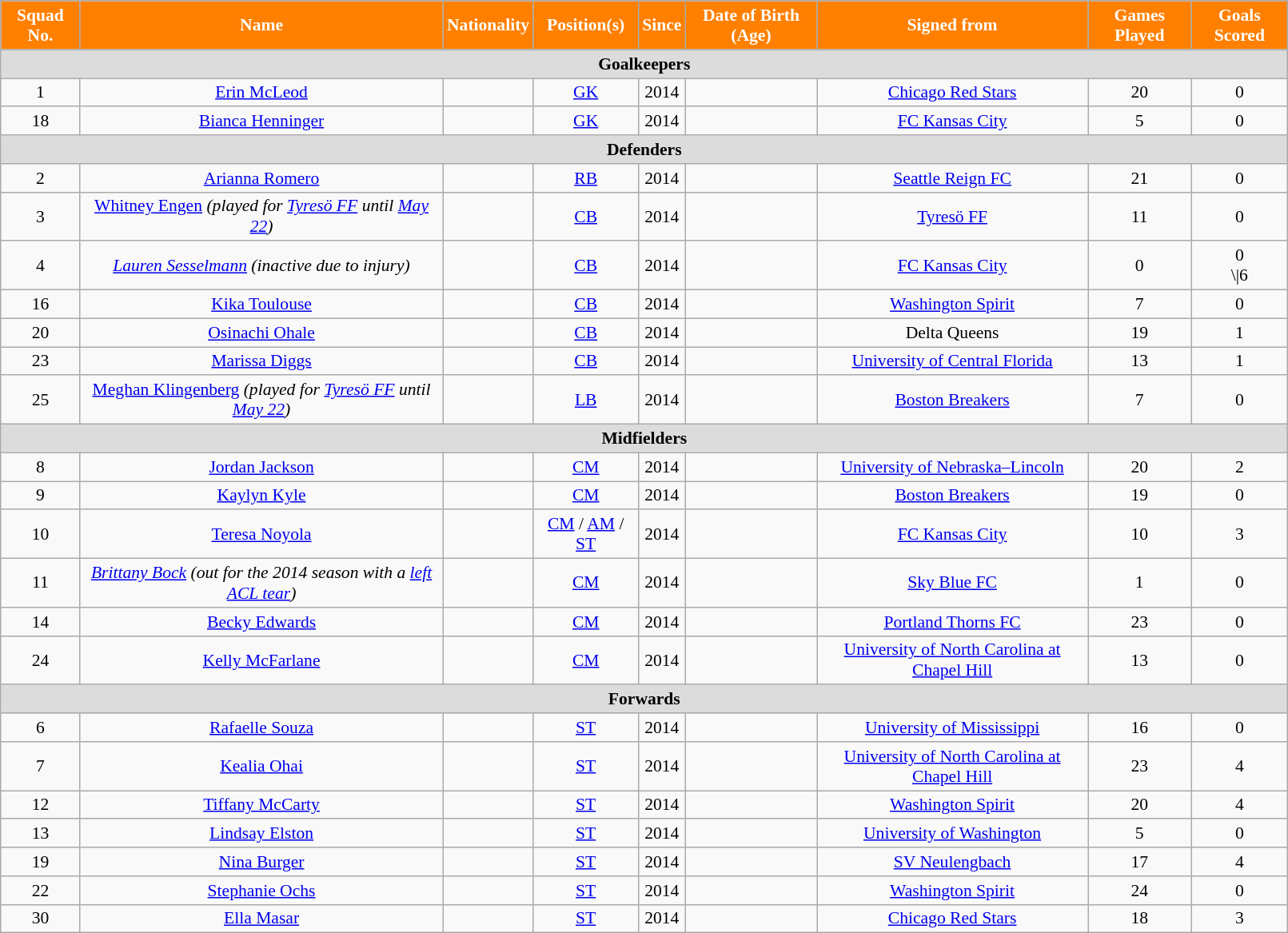<table class="wikitable" style="text-align:center; font-size:90%; width:85%;">
<tr>
<th style="background:#FF8000; color:white; text-align:center;">Squad No.</th>
<th style="background:#FF8000; color:white; text-align:center;">Name</th>
<th style="background:#FF8000; color:white; text-align:center;">Nationality</th>
<th style="background:#FF8000; color:white; text-align:center;">Position(s)</th>
<th style="background:#FF8000; color:white; text-align:center;">Since</th>
<th style="background:#FF8000; color:white; text-align:center;">Date of Birth (Age)</th>
<th style="background:#FF8000; color:white; text-align:center;">Signed from</th>
<th style="background:#FF8000; color:white; text-align:center;">Games Played</th>
<th style="background:#FF8000; color:white; text-align:center;">Goals Scored</th>
</tr>
<tr>
<th colspan="9" style="background:#dcdcdc; text-align:center;">Goalkeepers</th>
</tr>
<tr>
<td>1</td>
<td><a href='#'>Erin McLeod</a></td>
<td></td>
<td><a href='#'>GK</a></td>
<td>2014</td>
<td></td>
<td> <a href='#'>Chicago Red Stars</a></td>
<td>20</td>
<td>0</td>
</tr>
<tr>
<td>18</td>
<td><a href='#'>Bianca Henninger</a></td>
<td></td>
<td><a href='#'>GK</a></td>
<td>2014</td>
<td></td>
<td> <a href='#'>FC Kansas City</a></td>
<td>5</td>
<td>0</td>
</tr>
<tr>
<th colspan="9" style="background:#dcdcdc; text-align:center;">Defenders</th>
</tr>
<tr>
<td>2</td>
<td><a href='#'>Arianna Romero</a></td>
<td></td>
<td><a href='#'>RB</a></td>
<td>2014</td>
<td></td>
<td> <a href='#'>Seattle Reign FC</a></td>
<td>21</td>
<td>0</td>
</tr>
<tr>
<td>3</td>
<td><a href='#'>Whitney Engen</a> <em>(played for <a href='#'>Tyresö FF</a> until <a href='#'>May 22</a>)</em></td>
<td></td>
<td><a href='#'>CB</a></td>
<td>2014</td>
<td></td>
<td> <a href='#'>Tyresö FF</a></td>
<td>11</td>
<td>0</td>
</tr>
<tr>
<td>4</td>
<td><em><a href='#'>Lauren Sesselmann</a> (inactive due to injury)</em></td>
<td></td>
<td><a href='#'>CB</a></td>
<td>2014</td>
<td></td>
<td> <a href='#'>FC Kansas City</a></td>
<td>0</td>
<td>0<br>\|6</td>
</tr>
<tr>
<td>16</td>
<td><a href='#'>Kika Toulouse</a></td>
<td></td>
<td><a href='#'>CB</a></td>
<td>2014</td>
<td></td>
<td> <a href='#'>Washington Spirit</a></td>
<td>7</td>
<td>0</td>
</tr>
<tr>
<td>20</td>
<td><a href='#'>Osinachi Ohale</a></td>
<td></td>
<td><a href='#'>CB</a></td>
<td>2014</td>
<td></td>
<td> Delta Queens</td>
<td>19</td>
<td>1</td>
</tr>
<tr>
<td>23</td>
<td><a href='#'>Marissa Diggs</a></td>
<td></td>
<td><a href='#'>CB</a></td>
<td>2014</td>
<td></td>
<td> <a href='#'>University of Central Florida</a></td>
<td>13</td>
<td>1</td>
</tr>
<tr>
<td>25</td>
<td><a href='#'>Meghan Klingenberg</a> <em>(played for <a href='#'>Tyresö FF</a> until <a href='#'>May 22</a>)</em></td>
<td></td>
<td><a href='#'>LB</a></td>
<td>2014</td>
<td></td>
<td> <a href='#'>Boston Breakers</a></td>
<td>7</td>
<td>0</td>
</tr>
<tr>
<th colspan="9" style="background:#dcdcdc; text-align:center;">Midfielders</th>
</tr>
<tr>
<td>8</td>
<td><a href='#'>Jordan Jackson</a></td>
<td></td>
<td><a href='#'>CM</a></td>
<td>2014</td>
<td></td>
<td> <a href='#'>University of Nebraska–Lincoln</a></td>
<td>20</td>
<td>2</td>
</tr>
<tr>
<td>9</td>
<td><a href='#'>Kaylyn Kyle</a></td>
<td></td>
<td><a href='#'>CM</a></td>
<td>2014</td>
<td></td>
<td> <a href='#'>Boston Breakers</a></td>
<td>19</td>
<td>0</td>
</tr>
<tr>
<td>10</td>
<td><a href='#'>Teresa Noyola</a></td>
<td></td>
<td><a href='#'>CM</a> / <a href='#'>AM</a> / <a href='#'>ST</a></td>
<td>2014</td>
<td></td>
<td> <a href='#'>FC Kansas City</a></td>
<td>10</td>
<td>3</td>
</tr>
<tr>
<td>11</td>
<td><em><a href='#'>Brittany Bock</a> (out for the 2014 season with a <a href='#'>left ACL tear</a>)</em></td>
<td></td>
<td><a href='#'>CM</a></td>
<td>2014</td>
<td></td>
<td> <a href='#'>Sky Blue FC</a></td>
<td>1</td>
<td>0</td>
</tr>
<tr>
<td>14</td>
<td><a href='#'>Becky Edwards</a></td>
<td></td>
<td><a href='#'>CM</a></td>
<td>2014</td>
<td></td>
<td> <a href='#'>Portland Thorns FC</a></td>
<td>23</td>
<td>0</td>
</tr>
<tr>
<td>24</td>
<td><a href='#'>Kelly McFarlane</a></td>
<td></td>
<td><a href='#'>CM</a></td>
<td>2014</td>
<td></td>
<td> <a href='#'>University of North Carolina at Chapel Hill</a></td>
<td>13</td>
<td>0</td>
</tr>
<tr>
<th colspan="9" style="background:#dcdcdc; text-align:center;">Forwards</th>
</tr>
<tr>
<td>6</td>
<td><a href='#'>Rafaelle Souza</a></td>
<td></td>
<td><a href='#'>ST</a></td>
<td>2014</td>
<td></td>
<td> <a href='#'>University of Mississippi</a></td>
<td>16</td>
<td>0</td>
</tr>
<tr>
<td>7</td>
<td><a href='#'>Kealia Ohai</a></td>
<td></td>
<td><a href='#'>ST</a></td>
<td>2014</td>
<td></td>
<td> <a href='#'>University of North Carolina at Chapel Hill</a></td>
<td>23</td>
<td>4</td>
</tr>
<tr>
<td>12</td>
<td><a href='#'>Tiffany McCarty</a></td>
<td></td>
<td><a href='#'>ST</a></td>
<td>2014</td>
<td></td>
<td> <a href='#'>Washington Spirit</a></td>
<td>20</td>
<td>4</td>
</tr>
<tr>
<td>13</td>
<td><a href='#'>Lindsay Elston</a></td>
<td></td>
<td><a href='#'>ST</a></td>
<td>2014</td>
<td></td>
<td> <a href='#'>University of Washington</a></td>
<td>5</td>
<td>0</td>
</tr>
<tr>
<td>19</td>
<td><a href='#'>Nina Burger</a></td>
<td></td>
<td><a href='#'>ST</a></td>
<td>2014</td>
<td></td>
<td> <a href='#'>SV Neulengbach</a></td>
<td>17</td>
<td>4</td>
</tr>
<tr>
<td>22</td>
<td><a href='#'>Stephanie Ochs</a></td>
<td></td>
<td><a href='#'>ST</a></td>
<td>2014</td>
<td></td>
<td> <a href='#'>Washington Spirit</a></td>
<td>24</td>
<td>0</td>
</tr>
<tr>
<td>30</td>
<td><a href='#'>Ella Masar</a></td>
<td></td>
<td><a href='#'>ST</a></td>
<td>2014</td>
<td></td>
<td> <a href='#'>Chicago Red Stars</a></td>
<td>18</td>
<td>3</td>
</tr>
</table>
